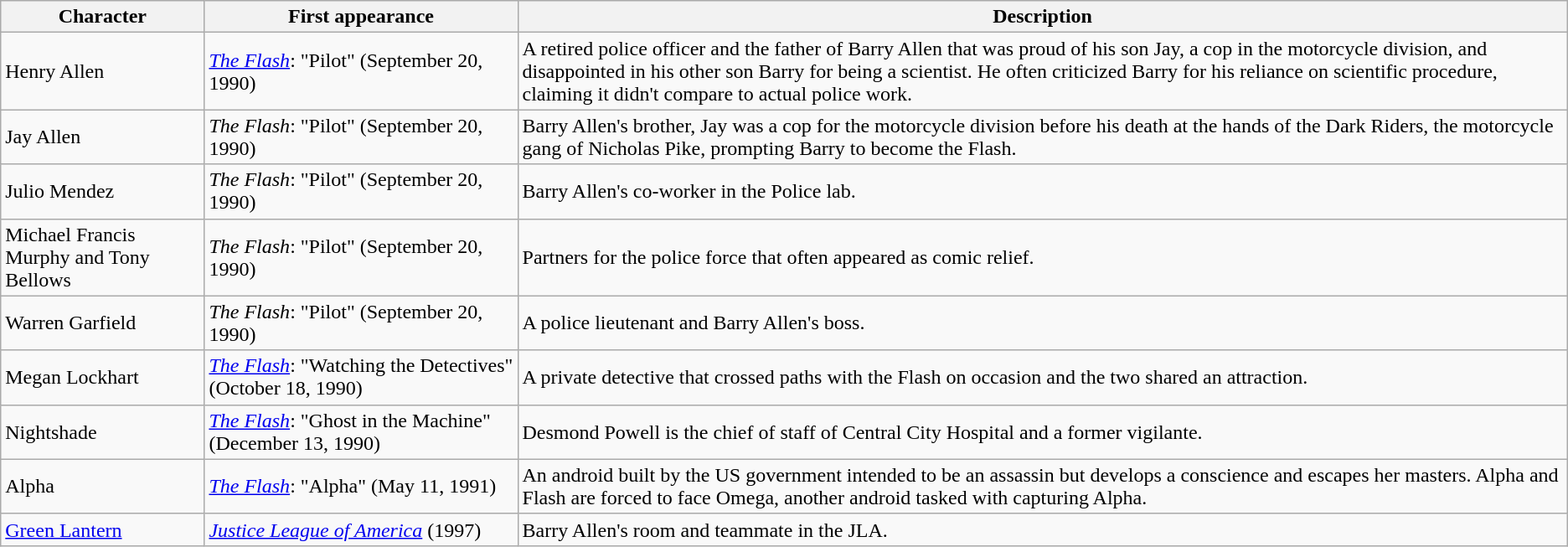<table class="wikitable">
<tr>
<th width="13%">Character</th>
<th width="20%">First appearance</th>
<th width="67%">Description</th>
</tr>
<tr>
<td>Henry Allen</td>
<td><em><a href='#'>The Flash</a></em>: "Pilot" (September 20, 1990)</td>
<td>A retired police officer and the father of Barry Allen that was proud of his son Jay, a cop in the motorcycle division, and disappointed in his other son Barry for being a scientist. He often criticized Barry for his reliance on scientific procedure, claiming it didn't compare to actual police work.</td>
</tr>
<tr>
<td>Jay Allen</td>
<td><em>The Flash</em>: "Pilot" (September 20, 1990)</td>
<td>Barry Allen's brother, Jay was a cop for the motorcycle division before his death at the hands of the Dark Riders, the motorcycle gang of Nicholas Pike, prompting Barry to become the Flash.</td>
</tr>
<tr>
<td>Julio Mendez</td>
<td><em>The Flash</em>: "Pilot" (September 20, 1990)</td>
<td>Barry Allen's co-worker in the Police lab.</td>
</tr>
<tr>
<td>Michael Francis Murphy and Tony Bellows</td>
<td><em>The Flash</em>: "Pilot" (September 20, 1990)</td>
<td>Partners for the police force that often appeared as comic relief.</td>
</tr>
<tr>
<td>Warren Garfield</td>
<td><em>The Flash</em>: "Pilot" (September 20, 1990)</td>
<td>A police lieutenant and Barry Allen's boss.</td>
</tr>
<tr>
<td>Megan Lockhart</td>
<td><em><a href='#'>The Flash</a></em>: "Watching the Detectives" (October 18, 1990)</td>
<td>A private detective that crossed paths with the Flash on occasion and the two shared an attraction.</td>
</tr>
<tr>
<td>Nightshade</td>
<td><em><a href='#'>The Flash</a></em>: "Ghost in the Machine" (December 13, 1990)</td>
<td>Desmond Powell is the chief of staff of Central City Hospital and a former vigilante.</td>
</tr>
<tr>
<td>Alpha</td>
<td><em><a href='#'>The Flash</a></em>: "Alpha" (May 11, 1991)</td>
<td>An android built by the US government intended to be an assassin but develops a conscience and escapes her masters. Alpha and Flash are forced to face Omega, another android tasked with capturing Alpha.</td>
</tr>
<tr>
<td><a href='#'>Green Lantern</a></td>
<td><em><a href='#'>Justice League of America</a></em> (1997)</td>
<td>Barry Allen's room and teammate in the JLA.</td>
</tr>
</table>
